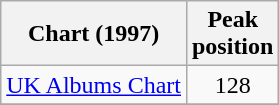<table class="wikitable">
<tr>
<th>Chart (1997)</th>
<th>Peak<br>position</th>
</tr>
<tr>
<td><a href='#'>UK Albums Chart</a></td>
<td align="center">128</td>
</tr>
<tr>
</tr>
</table>
